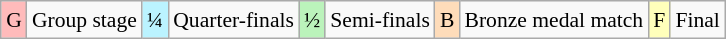<table class="wikitable" style="margin:0.5em auto; font-size:90%; line-height:1.25em;">
<tr>
<td bgcolor="#FFBBBB" align=center>G</td>
<td>Group stage</td>
<td bgcolor="#BBF3FF" align=center>¼</td>
<td>Quarter-finals</td>
<td bgcolor="#BBF3BB" align=center>½</td>
<td>Semi-finals</td>
<td bgcolor="#FEDCBA" align=center>B</td>
<td>Bronze medal match</td>
<td bgcolor="#FFFFBB" align=center>F</td>
<td>Final</td>
</tr>
</table>
